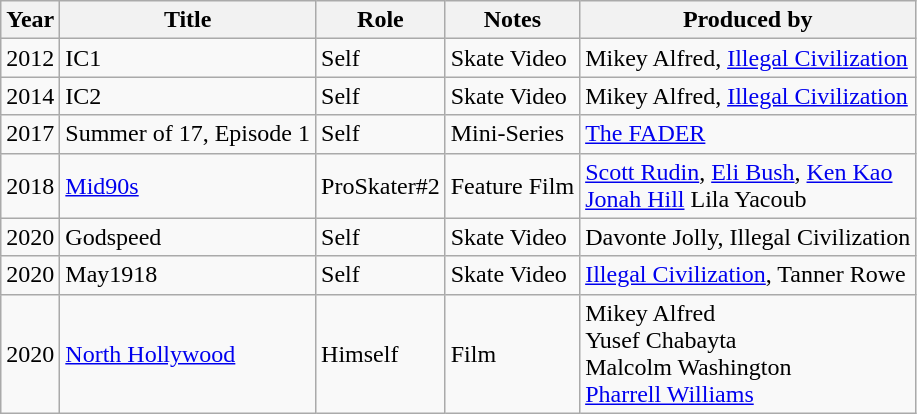<table class="wikitable sortable">
<tr>
<th>Year</th>
<th>Title</th>
<th>Role</th>
<th>Notes</th>
<th>Produced by</th>
</tr>
<tr>
<td>2012</td>
<td>IC1</td>
<td>Self</td>
<td>Skate Video</td>
<td>Mikey Alfred, <a href='#'>Illegal Civilization</a></td>
</tr>
<tr>
<td>2014</td>
<td>IC2</td>
<td>Self</td>
<td>Skate Video</td>
<td>Mikey Alfred, <a href='#'>Illegal Civilization</a></td>
</tr>
<tr>
<td>2017</td>
<td>Summer of 17, Episode 1</td>
<td>Self</td>
<td>Mini-Series</td>
<td><a href='#'>The FADER</a></td>
</tr>
<tr>
<td>2018</td>
<td><a href='#'>Mid90s</a></td>
<td>ProSkater#2</td>
<td>Feature Film</td>
<td><a href='#'>Scott Rudin</a>, <a href='#'>Eli Bush</a>, <a href='#'>Ken Kao</a><br><a href='#'>Jonah Hill</a> Lila Yacoub</td>
</tr>
<tr>
<td>2020</td>
<td>Godspeed</td>
<td>Self</td>
<td>Skate Video</td>
<td>Davonte Jolly, Illegal Civilization</td>
</tr>
<tr>
<td>2020</td>
<td>May1918</td>
<td>Self</td>
<td>Skate Video</td>
<td><a href='#'>Illegal Civilization</a>, Tanner Rowe</td>
</tr>
<tr>
<td>2020</td>
<td><a href='#'>North Hollywood</a></td>
<td>Himself</td>
<td>Film</td>
<td>Mikey Alfred<br>Yusef Chabayta<br>Malcolm Washington<br><a href='#'>Pharrell Williams</a></td>
</tr>
</table>
